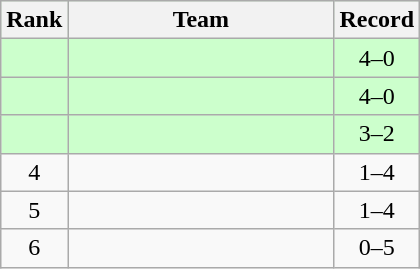<table class=wikitable style="text-align:center;">
<tr bgcolor=#ccffcc>
<th>Rank</th>
<th width=170>Team</th>
<th>Record</th>
</tr>
<tr bgcolor=#ccffcc>
<td></td>
<td align=left></td>
<td>4–0</td>
</tr>
<tr bgcolor=#ccffcc>
<td></td>
<td align=left></td>
<td>4–0</td>
</tr>
<tr bgcolor=#ccffcc>
<td></td>
<td align=left></td>
<td>3–2</td>
</tr>
<tr>
<td>4</td>
<td align=left></td>
<td>1–4</td>
</tr>
<tr>
<td>5</td>
<td align=left></td>
<td>1–4</td>
</tr>
<tr>
<td>6</td>
<td align=left></td>
<td>0–5</td>
</tr>
</table>
